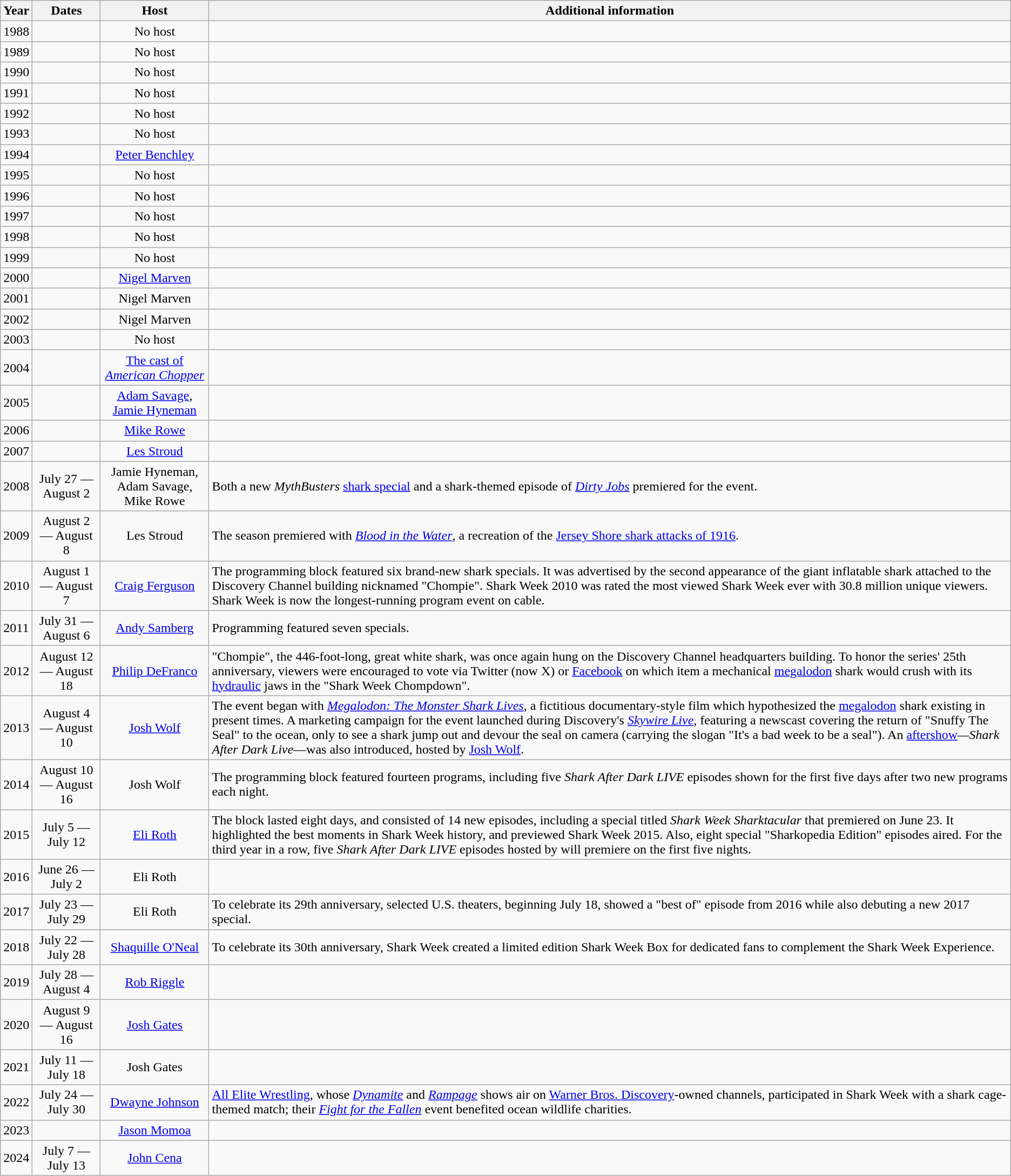<table class="wikitable">
<tr>
<th>Year</th>
<th>Dates</th>
<th>Host</th>
<th>Additional information</th>
</tr>
<tr>
<td>1988</td>
<td style="text-align:center;"></td>
<td style="text-align:center;">No host</td>
<td></td>
</tr>
<tr>
<td>1989</td>
<td style="text-align:center;"></td>
<td style="text-align:center;">No host</td>
<td></td>
</tr>
<tr>
<td>1990</td>
<td style="text-align:center;"></td>
<td style="text-align:center;">No host</td>
<td></td>
</tr>
<tr>
<td>1991</td>
<td style="text-align:center;"></td>
<td style="text-align:center;">No host</td>
<td></td>
</tr>
<tr>
<td>1992</td>
<td style="text-align:center;"></td>
<td style="text-align:center;">No host</td>
<td></td>
</tr>
<tr>
<td>1993</td>
<td style="text-align:center;"></td>
<td style="text-align:center;">No host</td>
<td></td>
</tr>
<tr>
<td>1994</td>
<td style="text-align:center;"></td>
<td style="text-align:center;"><a href='#'>Peter Benchley</a></td>
<td></td>
</tr>
<tr>
<td>1995</td>
<td style="text-align:center;"></td>
<td style="text-align:center;">No host</td>
<td></td>
</tr>
<tr>
<td>1996</td>
<td style="text-align:center;"></td>
<td style="text-align:center;">No host</td>
<td></td>
</tr>
<tr>
<td>1997</td>
<td style="text-align:center;"></td>
<td style="text-align:center;">No host</td>
<td></td>
</tr>
<tr>
<td>1998</td>
<td style="text-align:center;"></td>
<td style="text-align:center;">No host</td>
<td></td>
</tr>
<tr>
<td>1999</td>
<td style="text-align:center;"></td>
<td style="text-align:center;">No host</td>
<td></td>
</tr>
<tr>
<td>2000</td>
<td style="text-align:center;"></td>
<td style="text-align:center;"><a href='#'>Nigel Marven</a></td>
<td></td>
</tr>
<tr>
<td>2001</td>
<td style="text-align:center;"></td>
<td style="text-align:center;">Nigel Marven</td>
<td></td>
</tr>
<tr>
<td>2002</td>
<td style="text-align:center;"></td>
<td style="text-align:center;">Nigel Marven</td>
<td></td>
</tr>
<tr>
<td>2003</td>
<td style="text-align:center;"></td>
<td style="text-align:center;">No host</td>
<td></td>
</tr>
<tr>
<td>2004</td>
<td style="text-align:center;"></td>
<td style="text-align:center;"><a href='#'>The cast of <em>American Chopper</em></a></td>
<td></td>
</tr>
<tr>
<td>2005</td>
<td style="text-align:center;"></td>
<td style="text-align:center;"><a href='#'>Adam Savage</a>, <a href='#'>Jamie Hyneman</a></td>
<td></td>
</tr>
<tr>
<td>2006</td>
<td style="text-align:center;"></td>
<td style="text-align:center;"><a href='#'>Mike Rowe</a></td>
<td></td>
</tr>
<tr>
<td>2007</td>
<td style="text-align:center;"></td>
<td style="text-align:center;"><a href='#'>Les Stroud</a></td>
<td></td>
</tr>
<tr>
<td>2008</td>
<td style="text-align:center;">July 27 — August 2</td>
<td style="text-align:center;">Jamie Hyneman, Adam Savage, Mike Rowe</td>
<td>Both a new <em>MythBusters</em> <a href='#'>shark special</a> and a shark-themed episode of <em><a href='#'>Dirty Jobs</a></em> premiered for the event.</td>
</tr>
<tr>
<td>2009</td>
<td style="text-align:center;">August 2 — August 8</td>
<td style="text-align:center;">Les Stroud</td>
<td>The season premiered with <em><a href='#'>Blood in the Water</a></em>, a recreation of the <a href='#'>Jersey Shore shark attacks of 1916</a>.</td>
</tr>
<tr>
<td>2010</td>
<td style="text-align:center;">August 1 — August 7</td>
<td style="text-align:center;"><a href='#'>Craig Ferguson</a></td>
<td>The programming block featured six brand-new shark specials. It was advertised by the second appearance of the giant inflatable shark attached to the Discovery Channel building nicknamed "Chompie". Shark Week 2010 was rated the most viewed Shark Week ever with 30.8 million unique viewers. Shark Week is now the longest-running program event on cable.</td>
</tr>
<tr>
<td>2011</td>
<td style="text-align:center;">July 31 — August 6</td>
<td style="text-align:center;"><a href='#'>Andy Samberg</a></td>
<td>Programming featured seven specials.</td>
</tr>
<tr>
<td>2012</td>
<td style="text-align:center;">August 12 — August 18</td>
<td style="text-align:center;"><a href='#'>Philip DeFranco</a></td>
<td>"Chompie", the 446-foot-long, great white shark, was once again hung on the Discovery Channel headquarters building. To honor the series' 25th anniversary, viewers were encouraged to vote via Twitter (now X) or <a href='#'>Facebook</a> on which item a mechanical <a href='#'>megalodon</a> shark would crush with its <a href='#'>hydraulic</a> jaws in the "Shark Week Chompdown".</td>
</tr>
<tr>
<td>2013</td>
<td style="text-align:center;">August 4 — August 10</td>
<td style="text-align:center;"><a href='#'>Josh Wolf</a></td>
<td>The event began with <em><a href='#'>Megalodon: The Monster Shark Lives</a></em>, a fictitious documentary-style film which hypothesized the <a href='#'>megalodon</a> shark existing in present times. A marketing campaign for the event launched during Discovery's <em><a href='#'>Skywire Live</a></em>, featuring a newscast covering the return of "Snuffy The Seal" to the ocean, only to see a shark jump out and devour the seal on camera (carrying the slogan "It's a bad week to be a seal"). An <a href='#'>aftershow</a><em>—Shark After Dark Live</em>—was also introduced, hosted by <a href='#'>Josh Wolf</a>.</td>
</tr>
<tr>
<td>2014</td>
<td style="text-align:center;">August 10 — August 16</td>
<td style="text-align:center;">Josh Wolf</td>
<td>The programming block featured fourteen programs, including five <em>Shark After Dark LIVE</em> episodes shown for the first five days after two new programs each night.</td>
</tr>
<tr>
<td>2015</td>
<td style="text-align:center;">July 5 — July 12</td>
<td style="text-align:center;"><a href='#'>Eli Roth</a></td>
<td>The block lasted eight days, and consisted of 14 new episodes, including a special titled <em>Shark Week Sharktacular</em> that premiered on June 23. It highlighted the best moments in Shark Week history, and previewed Shark Week 2015. Also, eight special "Sharkopedia Edition" episodes aired. For the third year in a row, five <em>Shark After Dark LIVE</em> episodes hosted by will premiere on the first five nights.</td>
</tr>
<tr>
<td>2016</td>
<td style="text-align:center;">June 26 — July 2</td>
<td style="text-align:center;">Eli Roth</td>
<td></td>
</tr>
<tr>
<td>2017</td>
<td style="text-align:center;">July 23 — July 29</td>
<td style="text-align:center;">Eli Roth</td>
<td>To celebrate its 29th anniversary, selected U.S. theaters, beginning July 18, showed a "best of" episode from 2016 while also debuting a new 2017 special.</td>
</tr>
<tr>
<td>2018</td>
<td style="text-align:center;">July 22 — July 28</td>
<td style="text-align:center;"><a href='#'>Shaquille O'Neal</a></td>
<td>To celebrate its 30th anniversary, Shark Week created a limited edition Shark Week Box for dedicated fans to complement the Shark Week Experience.</td>
</tr>
<tr>
<td>2019</td>
<td style="text-align:center;">July 28 — August 4</td>
<td style="text-align:center;"><a href='#'>Rob Riggle</a></td>
<td></td>
</tr>
<tr>
<td>2020</td>
<td style="text-align:center;">August 9  — August 16</td>
<td style="text-align:center;"><a href='#'>Josh Gates</a></td>
<td></td>
</tr>
<tr>
<td>2021</td>
<td style="text-align:center;">July 11 — July 18</td>
<td style="text-align:center;">Josh Gates</td>
<td></td>
</tr>
<tr>
<td>2022</td>
<td style= "text-align:center;">July 24 — July 30</td>
<td style="text-align:center;"><a href='#'>Dwayne Johnson</a></td>
<td><a href='#'>All Elite Wrestling</a>, whose <em><a href='#'>Dynamite</a></em> and <em><a href='#'>Rampage</a></em> shows air on <a href='#'>Warner Bros. Discovery</a>-owned channels, participated in Shark Week with a shark cage-themed match; their <em><a href='#'>Fight for the Fallen</a></em> event benefited ocean wildlife charities.</td>
</tr>
<tr>
<td>2023</td>
<td style="text-align:center;"></td>
<td style="text-align:center;"><a href='#'>Jason Momoa</a></td>
<td></td>
</tr>
<tr>
<td>2024</td>
<td style="text-align:center;">July 7 — July 13</td>
<td style="text-align:center;"><a href='#'>John Cena</a></td>
<td></td>
</tr>
</table>
